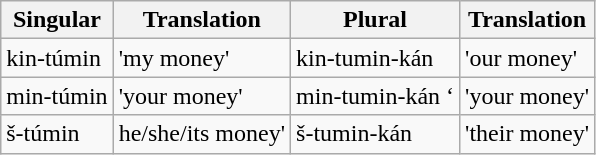<table class="wikitable">
<tr>
<th>Singular</th>
<th>Translation</th>
<th>Plural</th>
<th>Translation</th>
</tr>
<tr>
<td>kin-túmin</td>
<td>'my money'</td>
<td>kin-tumin-kán</td>
<td>'our money'</td>
</tr>
<tr>
<td>min-túmin</td>
<td>'your money'</td>
<td>min-tumin-kán ‘</td>
<td>'your money'</td>
</tr>
<tr>
<td>š-túmin</td>
<td>he/she/its money'</td>
<td>š-tumin-kán</td>
<td>'their money'</td>
</tr>
</table>
